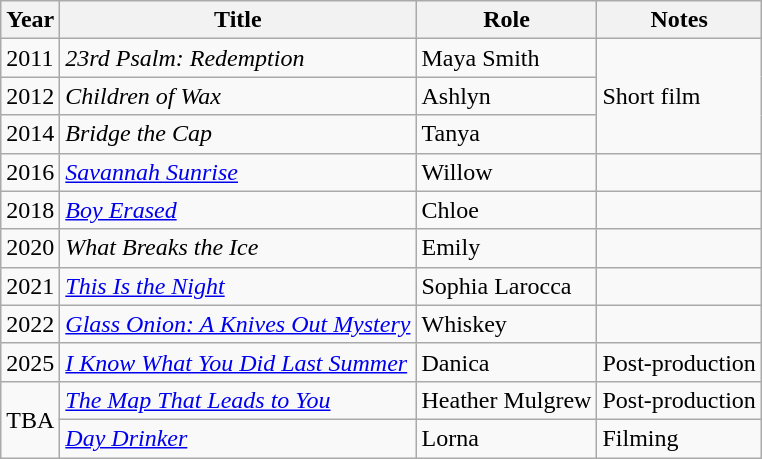<table class="wikitable plainrowheaders sortable">
<tr>
<th>Year</th>
<th>Title</th>
<th>Role</th>
<th class="unsortable">Notes</th>
</tr>
<tr>
<td scope="row">2011</td>
<td><em>23rd Psalm: Redemption</em></td>
<td>Maya Smith</td>
<td rowspan="3">Short film</td>
</tr>
<tr>
<td>2012</td>
<td><em>Children of Wax</em></td>
<td>Ashlyn</td>
</tr>
<tr>
<td>2014</td>
<td><em>Bridge the Cap</em></td>
<td>Tanya</td>
</tr>
<tr>
<td scope="row">2016</td>
<td><em><a href='#'>Savannah Sunrise</a></em></td>
<td>Willow</td>
<td></td>
</tr>
<tr>
<td scope="row">2018</td>
<td><em><a href='#'>Boy Erased</a></em></td>
<td>Chloe</td>
<td></td>
</tr>
<tr>
<td scope="row">2020</td>
<td><em>What Breaks the Ice</em></td>
<td>Emily</td>
<td></td>
</tr>
<tr>
<td scope="row">2021</td>
<td><em><a href='#'>This Is the Night</a></em></td>
<td>Sophia Larocca</td>
<td></td>
</tr>
<tr>
<td scope="row">2022</td>
<td><em><a href='#'>Glass Onion: A Knives Out Mystery</a></em></td>
<td>Whiskey</td>
<td></td>
</tr>
<tr>
<td scope="row">2025</td>
<td><em><a href='#'>I Know What You Did Last Summer</a></em></td>
<td>Danica</td>
<td>Post-production</td>
</tr>
<tr>
<td scope="row" rowspan="2">TBA</td>
<td><em><a href='#'>The Map That Leads to You</a></em></td>
<td>Heather Mulgrew</td>
<td>Post-production</td>
</tr>
<tr>
<td><em><a href='#'>Day Drinker</a></em></td>
<td>Lorna</td>
<td>Filming</td>
</tr>
</table>
